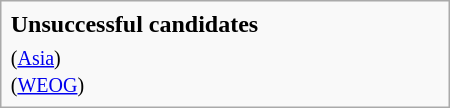<table class="infobox" width="300px">
<tr>
<td><strong>Unsuccessful candidates</strong></td>
</tr>
<tr>
<td> <small>(<a href='#'>Asia</a>)</small><br> <small>(<a href='#'>WEOG</a>)</small></td>
</tr>
</table>
